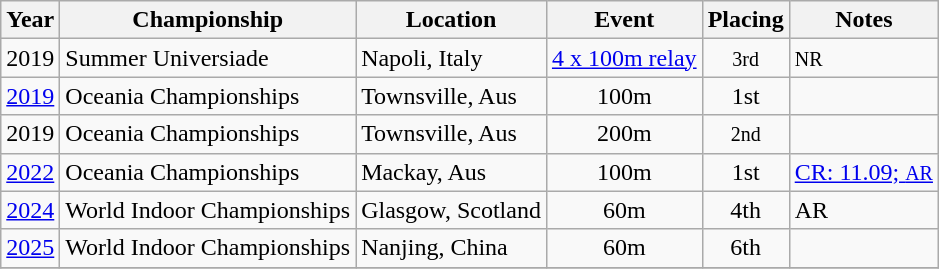<table class="wikitable">
<tr>
<th>Year</th>
<th>Championship</th>
<th>Location</th>
<th>Event</th>
<th>Placing</th>
<th>Notes</th>
</tr>
<tr>
<td>2019</td>
<td>Summer Universiade</td>
<td>Napoli, Italy</td>
<td><a href='#'>4 x 100m relay</a></td>
<td align=center><small>3rd</small></td>
<td><small>NR</small></td>
</tr>
<tr>
<td><a href='#'>2019</a></td>
<td>Oceania Championships</td>
<td>Townsville, Aus</td>
<td align=center>100m</td>
<td align=center>1st</td>
<td></td>
</tr>
<tr>
<td>2019</td>
<td>Oceania Championships</td>
<td>Townsville, Aus</td>
<td align=center>200m</td>
<td align=center><small>2nd</small></td>
<td></td>
</tr>
<tr>
<td><a href='#'>2022</a></td>
<td>Oceania Championships</td>
<td>Mackay, Aus</td>
<td align=center>100m</td>
<td align=center>1st</td>
<td><a href='#'>CR: 11.09; <small>AR</small></a></td>
</tr>
<tr>
<td><a href='#'>2024</a></td>
<td>World Indoor Championships</td>
<td>Glasgow, Scotland</td>
<td align=center>60m</td>
<td align=center>4th</td>
<td>AR</td>
</tr>
<tr>
<td><a href='#'>2025</a></td>
<td>World Indoor Championships</td>
<td>Nanjing, China</td>
<td align=center>60m</td>
<td align=center>6th</td>
<td></td>
</tr>
<tr>
</tr>
</table>
